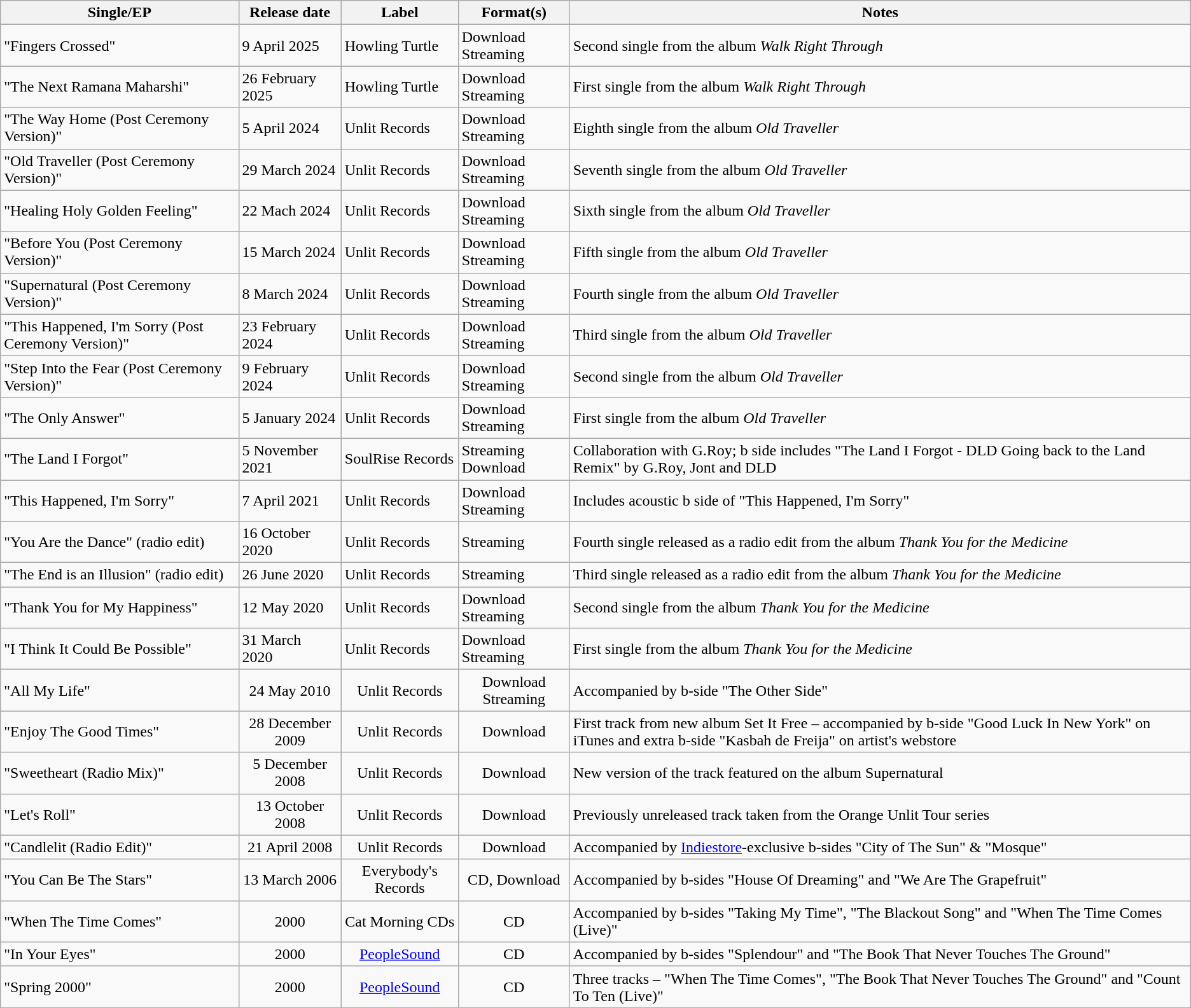<table class="wikitable">
<tr>
<th>Single/EP</th>
<th>Release date</th>
<th>Label</th>
<th>Format(s)</th>
<th>Notes</th>
</tr>
<tr>
<td>"Fingers Crossed"</td>
<td>9 April 2025</td>
<td>Howling Turtle</td>
<td>Download<br>Streaming</td>
<td>Second single from the album <em>Walk Right Through</em></td>
</tr>
<tr>
<td>"The Next Ramana Maharshi"</td>
<td>26 February 2025</td>
<td>Howling Turtle</td>
<td>Download<br>Streaming</td>
<td>First single from the album <em>Walk Right Through</em></td>
</tr>
<tr>
<td>"The Way Home (Post Ceremony Version)"</td>
<td>5 April 2024</td>
<td>Unlit Records</td>
<td>Download<br>Streaming</td>
<td>Eighth single from the album <em>Old Traveller</em></td>
</tr>
<tr>
<td>"Old Traveller (Post Ceremony Version)"</td>
<td>29 March 2024</td>
<td>Unlit Records</td>
<td>Download Streaming</td>
<td>Seventh single from the album <em>Old Traveller</em></td>
</tr>
<tr>
<td>"Healing Holy Golden Feeling"</td>
<td>22 Mach 2024</td>
<td>Unlit Records</td>
<td>Download<br>Streaming</td>
<td>Sixth single from the album <em>Old Traveller</em></td>
</tr>
<tr>
<td>"Before You (Post Ceremony Version)"</td>
<td>15 March 2024</td>
<td>Unlit Records</td>
<td>Download<br>Streaming</td>
<td>Fifth single from the album <em>Old Traveller</em></td>
</tr>
<tr>
<td>"Supernatural (Post Ceremony Version)"</td>
<td>8 March 2024</td>
<td>Unlit Records</td>
<td>Download<br>Streaming</td>
<td>Fourth single from the album <em>Old Traveller</em></td>
</tr>
<tr>
<td>"This Happened, I'm Sorry (Post Ceremony Version)"</td>
<td>23 February 2024</td>
<td>Unlit Records</td>
<td>Download<br>Streaming</td>
<td>Third single from the album <em>Old Traveller</em></td>
</tr>
<tr>
<td>"Step Into the Fear (Post Ceremony Version)"</td>
<td>9 February 2024</td>
<td>Unlit Records</td>
<td>Download<br>Streaming</td>
<td>Second single from the album <em>Old Traveller</em></td>
</tr>
<tr>
<td>"The Only Answer"</td>
<td>5 January 2024</td>
<td>Unlit Records</td>
<td>Download<br>Streaming</td>
<td>First  single from the album <em>Old Traveller</em></td>
</tr>
<tr>
<td>"The Land I Forgot"</td>
<td>5 November 2021</td>
<td>SoulRise Records</td>
<td>Streaming<br>Download</td>
<td>Collaboration with G.Roy; b side includes "The Land I Forgot - DLD Going back to the Land Remix" by G.Roy, Jont and DLD</td>
</tr>
<tr>
<td>"This Happened, I'm Sorry"</td>
<td>7 April 2021</td>
<td>Unlit Records</td>
<td>Download<br>Streaming</td>
<td>Includes acoustic b side of "This Happened, I'm Sorry"</td>
</tr>
<tr>
<td>"You Are the Dance" (radio edit)</td>
<td>16 October 2020</td>
<td>Unlit Records</td>
<td>Streaming</td>
<td>Fourth single released as a radio edit from the album <em>Thank You for the Medicine</em></td>
</tr>
<tr>
<td>"The End is an Illusion" (radio edit)</td>
<td>26 June 2020</td>
<td>Unlit Records</td>
<td>Streaming</td>
<td>Third single released as a radio edit from the album <em>Thank You for the Medicine</em></td>
</tr>
<tr>
<td>"Thank You for My Happiness"</td>
<td>12 May 2020</td>
<td>Unlit Records</td>
<td>Download<br>Streaming</td>
<td>Second single from the album <em>Thank You for the Medicine</em></td>
</tr>
<tr>
<td>"I Think It Could Be Possible"</td>
<td>31 March<br>2020</td>
<td>Unlit Records</td>
<td>Download<br>Streaming</td>
<td>First single from the album <em>Thank You for the Medicine</em></td>
</tr>
<tr>
<td>"All My Life"</td>
<td align="center">24 May 2010</td>
<td align="center">Unlit Records</td>
<td align="center">Download<br>Streaming</td>
<td>Accompanied by b-side "The Other Side"</td>
</tr>
<tr>
<td>"Enjoy The Good Times"</td>
<td align="center">28 December 2009</td>
<td align="center">Unlit Records</td>
<td align="center">Download</td>
<td>First track from new album Set It Free – accompanied by b-side "Good Luck In New York" on iTunes and extra b-side "Kasbah de Freija" on artist's webstore</td>
</tr>
<tr>
<td>"Sweetheart (Radio Mix)"</td>
<td align="center">5 December 2008</td>
<td align="center">Unlit Records</td>
<td align="center">Download</td>
<td>New version of the track featured on the album Supernatural</td>
</tr>
<tr>
<td>"Let's Roll"</td>
<td align="center">13 October 2008</td>
<td align="center">Unlit Records</td>
<td align="center">Download</td>
<td>Previously unreleased track taken from the Orange Unlit Tour series</td>
</tr>
<tr>
<td>"Candlelit (Radio Edit)"</td>
<td align="center">21 April 2008</td>
<td align="center">Unlit Records</td>
<td align="center">Download</td>
<td>Accompanied by <a href='#'>Indiestore</a>-exclusive b-sides "City of The Sun" & "Mosque"</td>
</tr>
<tr>
<td>"You Can Be The Stars"</td>
<td align="center">13 March 2006</td>
<td align="center">Everybody's Records</td>
<td align="center">CD, Download</td>
<td>Accompanied by b-sides "House Of Dreaming" and "We Are The Grapefruit"</td>
</tr>
<tr>
<td>"When The Time Comes"</td>
<td align="center">2000</td>
<td align="center">Cat Morning CDs</td>
<td align="center">CD</td>
<td>Accompanied by b-sides "Taking My Time", "The Blackout Song" and "When The Time Comes (Live)"</td>
</tr>
<tr>
<td>"In Your Eyes"</td>
<td align="center">2000</td>
<td align="center"><a href='#'>PeopleSound</a></td>
<td align="center">CD</td>
<td>Accompanied by b-sides "Splendour" and "The Book That Never Touches The Ground"</td>
</tr>
<tr>
<td>"Spring 2000"</td>
<td align="center">2000</td>
<td align="center"><a href='#'>PeopleSound</a></td>
<td align="center">CD</td>
<td>Three tracks – "When The Time Comes", "The Book That Never Touches The Ground" and "Count To Ten (Live)"</td>
</tr>
</table>
